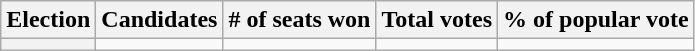<table class=wikitable>
<tr>
<th>Election</th>
<th>Candidates</th>
<th># of seats won</th>
<th>Total votes</th>
<th>% of popular vote</th>
</tr>
<tr>
<th></th>
<td></td>
<td></td>
<td></td>
<td></td>
</tr>
</table>
